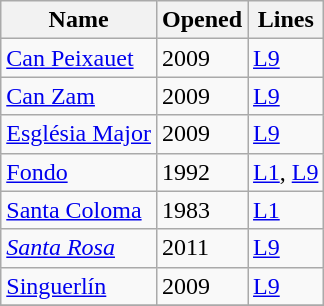<table class="wikitable sortable">
<tr>
<th>Name</th>
<th>Opened</th>
<th>Lines</th>
</tr>
<tr>
<td><a href='#'>Can Peixauet</a></td>
<td>2009</td>
<td><a href='#'>L9</a></td>
</tr>
<tr>
<td><a href='#'>Can Zam</a></td>
<td>2009</td>
<td><a href='#'>L9</a></td>
</tr>
<tr>
<td><a href='#'>Església Major</a></td>
<td>2009</td>
<td><a href='#'>L9</a></td>
</tr>
<tr>
<td><a href='#'>Fondo</a></td>
<td>1992</td>
<td><a href='#'>L1</a>, <a href='#'>L9</a></td>
</tr>
<tr>
<td><a href='#'>Santa Coloma</a></td>
<td>1983</td>
<td><a href='#'>L1</a></td>
</tr>
<tr>
<td><em><a href='#'>Santa Rosa</a></em></td>
<td>2011</td>
<td><a href='#'>L9</a></td>
</tr>
<tr>
<td><a href='#'>Singuerlín</a></td>
<td>2009</td>
<td><a href='#'>L9</a></td>
</tr>
<tr>
</tr>
</table>
